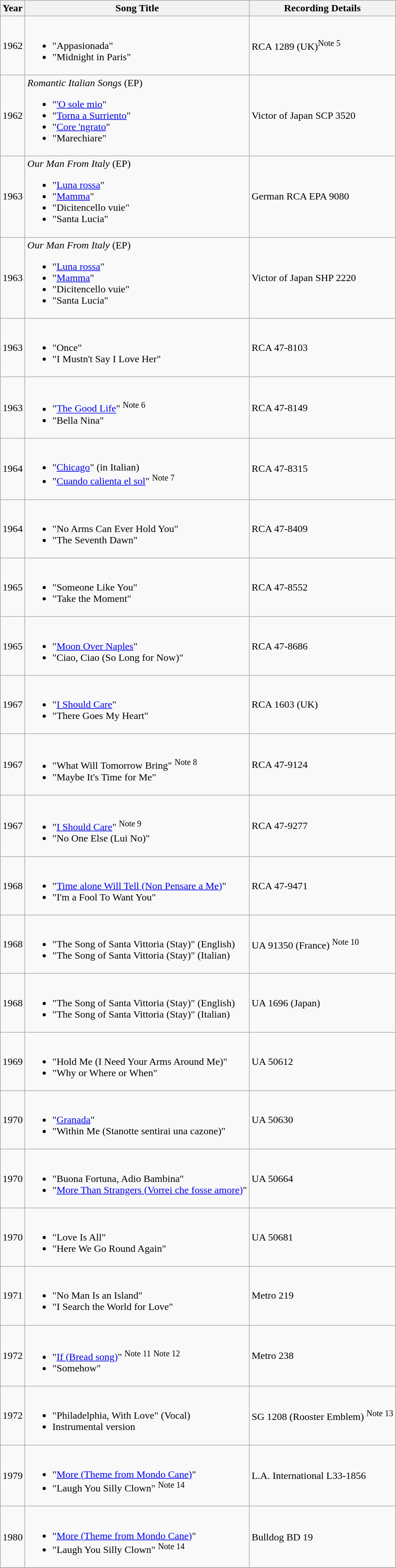<table class="wikitable">
<tr>
<th><strong>Year</strong></th>
<th><strong>Song Title</strong></th>
<th><strong>Recording Details</strong></th>
</tr>
<tr>
<td>1962</td>
<td><br><ul><li>"Appasionada"</li><li>"Midnight in Paris"</li></ul></td>
<td>RCA 1289 (UK)<sup>Note 5</sup></td>
</tr>
<tr>
<td>1962</td>
<td align=left><em>Romantic Italian Songs</em> (EP)<br><ul><li>"<a href='#'>'O sole mio</a>"</li><li>"<a href='#'>Torna a Surriento</a>"</li><li>"<a href='#'>Core 'ngrato</a>"</li><li>"Marechiare"</li></ul></td>
<td>Victor of Japan SCP 3520</td>
</tr>
<tr>
<td>1963</td>
<td align=left><em>Our Man From Italy</em> (EP)<br><ul><li>"<a href='#'>Luna rossa</a>"</li><li>"<a href='#'>Mamma</a>"</li><li>"Dicitencello vuie"</li><li>"Santa Lucia"</li></ul></td>
<td>German RCA EPA 9080</td>
</tr>
<tr>
<td>1963</td>
<td align=left><em>Our Man From Italy</em>  (EP)<br><ul><li>"<a href='#'>Luna rossa</a>"</li><li>"<a href='#'>Mamma</a>"</li><li>"Dicitencello vuie"</li><li>"Santa Lucia"</li></ul></td>
<td>Victor of Japan SHP 2220</td>
</tr>
<tr>
<td>1963</td>
<td><br><ul><li>"Once"</li><li>"I Mustn't Say I Love Her"</li></ul></td>
<td>RCA 47-8103</td>
</tr>
<tr>
<td>1963</td>
<td><br><ul><li>"<a href='#'>The Good Life</a>" <sup>Note 6</sup></li><li>"Bella Nina"</li></ul></td>
<td>RCA 47-8149</td>
</tr>
<tr>
<td>1964</td>
<td><br><ul><li>"<a href='#'>Chicago</a>" (in Italian)</li><li>"<a href='#'>Cuando calienta el sol</a>" <sup>Note 7</sup></li></ul></td>
<td>RCA 47-8315</td>
</tr>
<tr>
<td>1964</td>
<td><br><ul><li>"No Arms Can Ever Hold You"</li><li>"The Seventh Dawn"</li></ul></td>
<td>RCA 47-8409</td>
</tr>
<tr>
<td>1965</td>
<td><br><ul><li>"Someone Like You"</li><li>"Take the Moment"</li></ul></td>
<td>RCA 47-8552</td>
</tr>
<tr>
<td>1965</td>
<td><br><ul><li>"<a href='#'>Moon Over Naples</a>"</li><li>"Ciao, Ciao (So Long for Now)"</li></ul></td>
<td>RCA 47-8686</td>
</tr>
<tr>
<td>1967</td>
<td><br><ul><li>"<a href='#'>I Should Care</a>"</li><li>"There Goes My Heart"</li></ul></td>
<td>RCA 1603 (UK)</td>
</tr>
<tr>
<td>1967</td>
<td><br><ul><li>"What Will Tomorrow Bring" <sup>Note 8</sup></li><li>"Maybe It's Time for Me"</li></ul></td>
<td>RCA 47-9124</td>
</tr>
<tr>
<td>1967</td>
<td><br><ul><li>"<a href='#'>I Should Care</a>" <sup>Note 9</sup></li><li>"No One Else (Lui No)"</li></ul></td>
<td>RCA 47-9277</td>
</tr>
<tr>
<td>1968</td>
<td><br><ul><li>"<a href='#'>Time alone Will Tell (Non Pensare a Me)</a>"</li><li>"I'm a Fool To Want You"</li></ul></td>
<td>RCA 47-9471</td>
</tr>
<tr>
<td>1968</td>
<td><br><ul><li>"The Song of Santa Vittoria (Stay)" (English)</li><li>"The Song of Santa Vittoria (Stay)" (Italian)</li></ul></td>
<td>UA 91350 (France) <sup>Note 10</sup></td>
</tr>
<tr>
<td>1968</td>
<td><br><ul><li>"The Song of Santa Vittoria (Stay)" (English)</li><li>"The Song of Santa Vittoria (Stay)" (Italian)</li></ul></td>
<td>UA 1696 (Japan)</td>
</tr>
<tr>
<td>1969</td>
<td><br><ul><li>"Hold Me (I Need Your Arms Around Me)"</li><li>"Why or Where or When"</li></ul></td>
<td>UA 50612</td>
</tr>
<tr>
<td>1970</td>
<td><br><ul><li>"<a href='#'>Granada</a>"</li><li>"Within Me (Stanotte sentirai una cazone)"</li></ul></td>
<td>UA 50630</td>
</tr>
<tr>
<td>1970</td>
<td><br><ul><li>"Buona Fortuna, Adio Bambina"</li><li>"<a href='#'>More Than Strangers (Vorrei che fosse amore)</a>"</li></ul></td>
<td>UA 50664</td>
</tr>
<tr>
<td>1970</td>
<td><br><ul><li>"Love Is All"</li><li>"Here We Go Round Again"</li></ul></td>
<td>UA 50681</td>
</tr>
<tr>
<td>1971</td>
<td><br><ul><li>"No Man Is an Island"</li><li>"I Search the World for Love"</li></ul></td>
<td>Metro 219</td>
</tr>
<tr>
<td>1972</td>
<td><br><ul><li>"<a href='#'>If (Bread song)</a>" <sup>Note 11</sup> <sup>Note 12</sup></li><li>"Somehow"</li></ul></td>
<td>Metro 238</td>
</tr>
<tr>
<td>1972</td>
<td><br><ul><li>"Philadelphia, With Love" (Vocal)</li><li>Instrumental version</li></ul></td>
<td>SG 1208 (Rooster Emblem) <sup>Note 13</sup></td>
</tr>
<tr>
<td>1979</td>
<td><br><ul><li>"<a href='#'>More (Theme from Mondo Cane)</a>"</li><li>"Laugh You Silly Clown" <sup>Note 14</sup></li></ul></td>
<td>L.A. International L33-1856</td>
</tr>
<tr>
<td>1980</td>
<td><br><ul><li>"<a href='#'>More (Theme from Mondo Cane)</a>"</li><li>"Laugh You Silly Clown" <sup>Note 14</sup></li></ul></td>
<td>Bulldog BD 19</td>
</tr>
<tr>
</tr>
</table>
